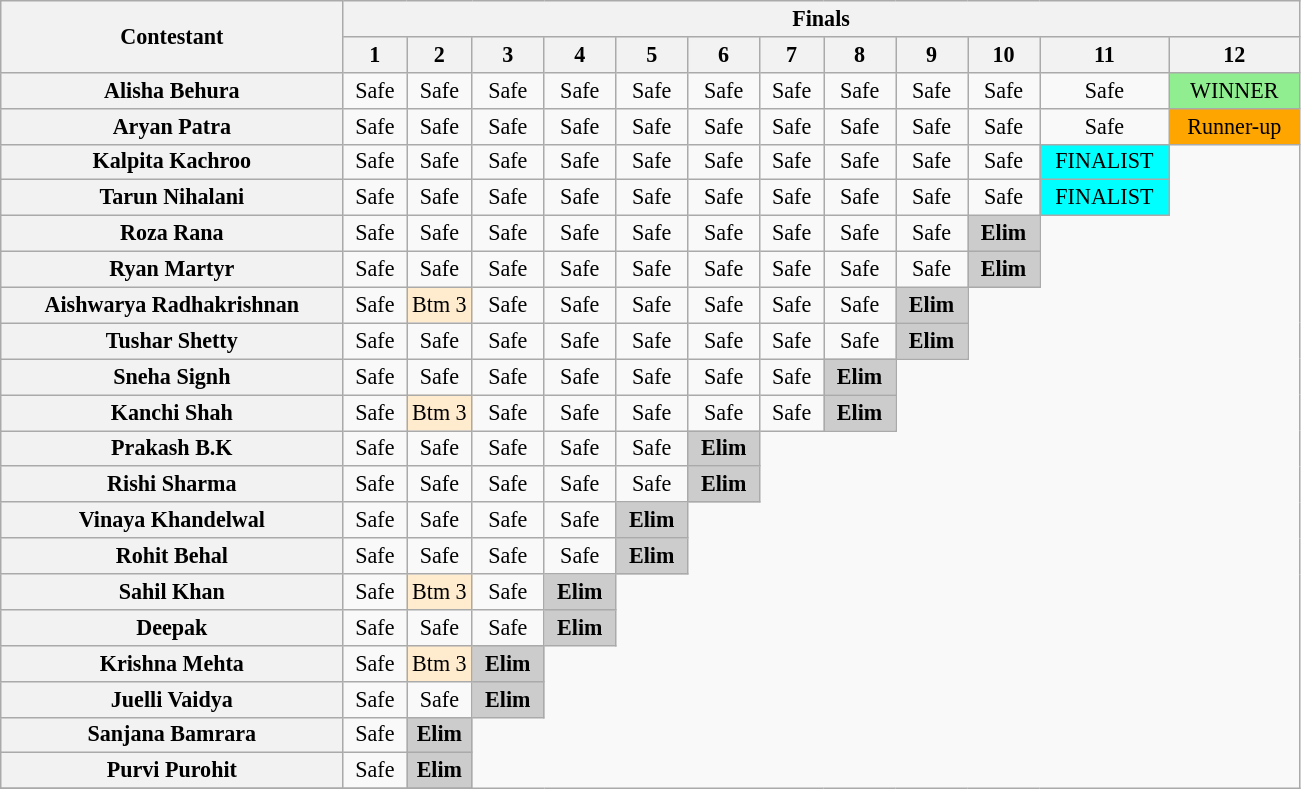<table class="wikitable" style="text-align:center; font-size:92%">
<tr>
<th rowspan=2>Contestant</th>
<th colspan=12>Finals</th>
</tr>
<tr>
<th>1</th>
<th>2</th>
<th>3</th>
<th>4</th>
<th>5</th>
<th>6</th>
<th>7</th>
<th>8</th>
<th>9</th>
<th>10</th>
<th>11</th>
<th>12</th>
</tr>
<tr>
<th>Alisha Behura</th>
<td>Safe</td>
<td>Safe</td>
<td>Safe</td>
<td>Safe</td>
<td>Safe</td>
<td>Safe</td>
<td>Safe</td>
<td>Safe</td>
<td>Safe</td>
<td>Safe</td>
<td>Safe</td>
<td style="background:lightgreen;" width="10%">WINNER</td>
</tr>
<tr>
<th>Aryan Patra</th>
<td>Safe</td>
<td>Safe</td>
<td>Safe</td>
<td>Safe</td>
<td>Safe</td>
<td>Safe</td>
<td>Safe</td>
<td>Safe</td>
<td>Safe</td>
<td>Safe</td>
<td>Safe</td>
<td style="background:orange;" width="10%">Runner-up</td>
</tr>
<tr>
<th>Kalpita Kachroo</th>
<td>Safe</td>
<td>Safe</td>
<td>Safe</td>
<td>Safe</td>
<td>Safe</td>
<td>Safe</td>
<td>Safe</td>
<td>Safe</td>
<td>Safe</td>
<td>Safe</td>
<td style="background:cyan;" width="10%">FINALIST</td>
</tr>
<tr>
<th>Tarun Nihalani</th>
<td>Safe</td>
<td>Safe</td>
<td>Safe</td>
<td>Safe</td>
<td>Safe</td>
<td>Safe</td>
<td>Safe</td>
<td>Safe</td>
<td>Safe</td>
<td>Safe</td>
<td style="background:cyan;" width="10%">FINALIST</td>
</tr>
<tr>
<th>Roza Rana</th>
<td>Safe</td>
<td>Safe</td>
<td>Safe</td>
<td>Safe</td>
<td>Safe</td>
<td>Safe</td>
<td>Safe</td>
<td>Safe</td>
<td>Safe</td>
<td style="background:#ccc; text-align:center;"><strong>Elim</strong></td>
</tr>
<tr>
<th>Ryan Martyr</th>
<td>Safe</td>
<td>Safe</td>
<td>Safe</td>
<td>Safe</td>
<td>Safe</td>
<td>Safe</td>
<td>Safe</td>
<td>Safe</td>
<td>Safe</td>
<td style="background:#ccc; text-align:center;"><strong>Elim</strong></td>
</tr>
<tr>
<th>Aishwarya Radhakrishnan</th>
<td>Safe</td>
<td style="background:#FFEBCD;" width="5%">Btm 3</td>
<td>Safe</td>
<td>Safe</td>
<td>Safe</td>
<td>Safe</td>
<td>Safe</td>
<td>Safe</td>
<td style="background:#ccc; text-align:center;"><strong>Elim</strong></td>
</tr>
<tr>
<th>Tushar Shetty</th>
<td>Safe</td>
<td>Safe</td>
<td>Safe</td>
<td>Safe</td>
<td>Safe</td>
<td>Safe</td>
<td>Safe</td>
<td>Safe</td>
<td style="background:#ccc; text-align:center;"><strong>Elim</strong></td>
</tr>
<tr>
<th>Sneha Signh</th>
<td>Safe</td>
<td>Safe</td>
<td>Safe</td>
<td>Safe</td>
<td>Safe</td>
<td>Safe</td>
<td>Safe</td>
<td style="background:#ccc; text-align:center;"><strong>Elim</strong></td>
</tr>
<tr>
<th>Kanchi Shah</th>
<td>Safe</td>
<td style="background:#FFEBCD;" width="5%">Btm 3</td>
<td>Safe</td>
<td>Safe</td>
<td>Safe</td>
<td>Safe</td>
<td>Safe</td>
<td style="background:#ccc; text-align:center;"><strong>Elim</strong></td>
</tr>
<tr>
<th>Prakash B.K</th>
<td>Safe</td>
<td>Safe</td>
<td>Safe</td>
<td>Safe</td>
<td>Safe</td>
<td style="background:#ccc; text-align:center;"><strong>Elim</strong></td>
</tr>
<tr>
<th>Rishi Sharma</th>
<td>Safe</td>
<td>Safe</td>
<td>Safe</td>
<td>Safe</td>
<td>Safe</td>
<td style="background:#ccc; text-align:center;"><strong>Elim</strong></td>
</tr>
<tr>
<th>Vinaya Khandelwal</th>
<td>Safe</td>
<td>Safe</td>
<td>Safe</td>
<td>Safe</td>
<td style="background:#ccc; text-align:center;"><strong>Elim</strong></td>
</tr>
<tr>
<th>Rohit Behal</th>
<td>Safe</td>
<td>Safe</td>
<td>Safe</td>
<td>Safe</td>
<td style="background:#ccc; text-align:center;"><strong>Elim</strong></td>
</tr>
<tr>
<th>Sahil Khan</th>
<td>Safe</td>
<td style="background:#FFEBCD;" width="5%">Btm 3</td>
<td>Safe</td>
<td style="background:#ccc; text-align:center;"><strong>Elim</strong></td>
</tr>
<tr>
<th>Deepak</th>
<td>Safe</td>
<td>Safe</td>
<td>Safe</td>
<td style="background:#ccc; text-align:center;"><strong>Elim</strong></td>
</tr>
<tr>
<th>Krishna Mehta</th>
<td>Safe</td>
<td style="background:#FFEBCD;" width="5%">Btm 3</td>
<td style="background:#ccc; text-align:center;"><strong>Elim</strong></td>
</tr>
<tr>
<th>Juelli Vaidya</th>
<td>Safe</td>
<td>Safe</td>
<td style="background:#ccc; text-align:center;"><strong>Elim</strong></td>
</tr>
<tr>
<th>Sanjana Bamrara</th>
<td>Safe</td>
<td style="background:#ccc; text-align:center;"><strong>Elim</strong></td>
</tr>
<tr>
<th>Purvi Purohit</th>
<td>Safe</td>
<td style="background:#ccc; text-align:center;"><strong>Elim</strong></td>
</tr>
<tr>
</tr>
</table>
